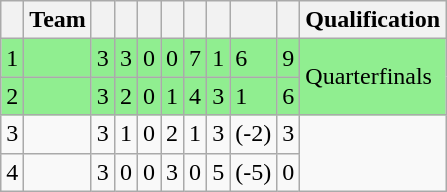<table class="wikitable">
<tr>
<th></th>
<th>Team</th>
<th></th>
<th></th>
<th></th>
<th></th>
<th></th>
<th></th>
<th></th>
<th></th>
<th>Qualification</th>
</tr>
<tr bgcolor=lightgreen>
<td>1</td>
<td></td>
<td>3</td>
<td>3</td>
<td>0</td>
<td>0</td>
<td>7</td>
<td>1</td>
<td>6</td>
<td>9</td>
<td rowspan=2>Quarterfinals</td>
</tr>
<tr bgcolor=lightgreen>
<td>2</td>
<td></td>
<td>3</td>
<td>2</td>
<td>0</td>
<td>1</td>
<td>4</td>
<td>3</td>
<td>1</td>
<td>6</td>
</tr>
<tr>
<td>3</td>
<td></td>
<td>3</td>
<td>1</td>
<td>0</td>
<td>2</td>
<td>1</td>
<td>3</td>
<td>(-2)</td>
<td>3</td>
<td rowspan=2></td>
</tr>
<tr>
<td>4</td>
<td></td>
<td>3</td>
<td>0</td>
<td>0</td>
<td>3</td>
<td>0</td>
<td>5</td>
<td>(-5)</td>
<td>0</td>
</tr>
</table>
